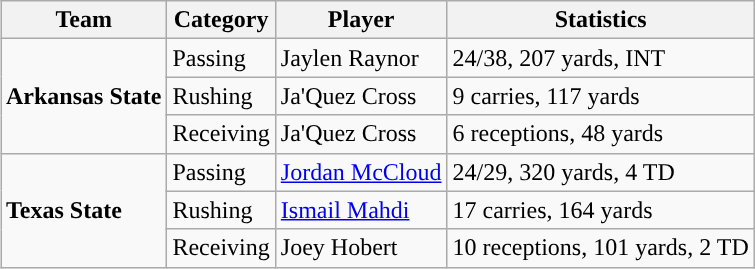<table class="wikitable" style="float: right;">
<tr>
<th>Team</th>
<th>Category</th>
<th>Player</th>
<th>Statistics</th>
</tr>
<tr>
<td rowspan=3><strong>Arkansas State</strong></td>
<td>Passing</td>
<td>Jaylen Raynor</td>
<td>24/38, 207 yards, INT</td>
</tr>
<tr>
<td>Rushing</td>
<td>Ja'Quez Cross</td>
<td>9 carries, 117 yards</td>
</tr>
<tr>
<td>Receiving</td>
<td>Ja'Quez Cross</td>
<td>6 receptions, 48 yards</td>
</tr>
<tr>
<td rowspan=3><strong>Texas State</strong></td>
<td>Passing</td>
<td><a href='#'>Jordan McCloud</a></td>
<td>24/29, 320 yards, 4 TD</td>
</tr>
<tr>
<td>Rushing</td>
<td><a href='#'>Ismail Mahdi</a></td>
<td>17 carries, 164 yards</td>
</tr>
<tr>
<td>Receiving</td>
<td>Joey Hobert</td>
<td>10 receptions, 101 yards, 2 TD</td>
</tr>
</table>
